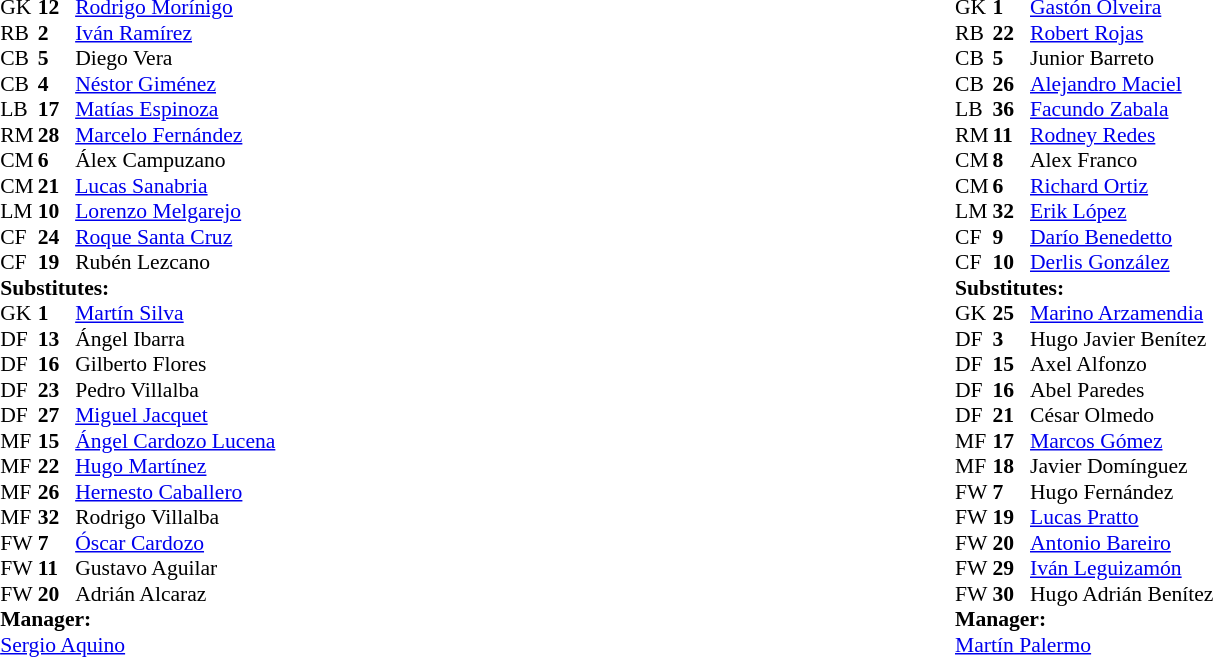<table width="100%">
<tr>
<td valign="top" width="50%"><br><table style="font-size: 90%" cellspacing="0" cellpadding="0" align=center>
<tr>
<th width=25></th>
<th width=25></th>
</tr>
<tr>
<td>GK</td>
<td><strong>12</strong></td>
<td> <a href='#'>Rodrigo Morínigo</a></td>
</tr>
<tr>
<td>RB</td>
<td><strong>2</strong></td>
<td> <a href='#'>Iván Ramírez</a></td>
</tr>
<tr>
<td>CB</td>
<td><strong>5</strong></td>
<td> Diego Vera</td>
<td></td>
</tr>
<tr>
<td>CB</td>
<td><strong>4</strong></td>
<td> <a href='#'>Néstor Giménez</a></td>
</tr>
<tr>
<td>LB</td>
<td><strong>17</strong></td>
<td> <a href='#'>Matías Espinoza</a></td>
</tr>
<tr>
<td>RM</td>
<td><strong>28</strong></td>
<td> <a href='#'>Marcelo Fernández</a></td>
<td></td>
<td></td>
</tr>
<tr>
<td>CM</td>
<td><strong>6</strong></td>
<td> Álex Campuzano</td>
</tr>
<tr>
<td>CM</td>
<td><strong>21</strong></td>
<td> <a href='#'>Lucas Sanabria</a></td>
<td></td>
<td></td>
</tr>
<tr>
<td>LM</td>
<td><strong>10</strong></td>
<td> <a href='#'>Lorenzo Melgarejo</a></td>
<td></td>
<td></td>
</tr>
<tr>
<td>CF</td>
<td><strong>24</strong></td>
<td> <a href='#'>Roque Santa Cruz</a></td>
<td></td>
<td></td>
</tr>
<tr>
<td>CF</td>
<td><strong>19</strong></td>
<td> Rubén Lezcano</td>
<td></td>
<td></td>
</tr>
<tr>
<td colspan=3><strong>Substitutes:</strong></td>
</tr>
<tr>
<td>GK</td>
<td><strong>1</strong></td>
<td> <a href='#'>Martín Silva</a></td>
</tr>
<tr>
<td>DF</td>
<td><strong>13</strong></td>
<td> Ángel Ibarra</td>
</tr>
<tr>
<td>DF</td>
<td><strong>16</strong></td>
<td> Gilberto Flores</td>
</tr>
<tr>
<td>DF</td>
<td><strong>23</strong></td>
<td> Pedro Villalba</td>
</tr>
<tr>
<td>DF</td>
<td><strong>27</strong></td>
<td> <a href='#'>Miguel Jacquet</a></td>
</tr>
<tr>
<td>MF</td>
<td><strong>15</strong></td>
<td> <a href='#'>Ángel Cardozo Lucena</a></td>
<td></td>
<td></td>
</tr>
<tr>
<td>MF</td>
<td><strong>22</strong></td>
<td> <a href='#'>Hugo Martínez</a></td>
</tr>
<tr>
<td>MF</td>
<td><strong>26</strong></td>
<td> <a href='#'>Hernesto Caballero</a></td>
<td></td>
<td></td>
</tr>
<tr>
<td>MF</td>
<td><strong>32</strong></td>
<td> Rodrigo Villalba</td>
</tr>
<tr>
<td>FW</td>
<td><strong>7</strong></td>
<td> <a href='#'>Óscar Cardozo</a></td>
<td></td>
<td></td>
</tr>
<tr>
<td>FW</td>
<td><strong>11</strong></td>
<td> Gustavo Aguilar</td>
<td></td>
<td></td>
</tr>
<tr>
<td>FW</td>
<td><strong>20</strong></td>
<td> Adrián Alcaraz</td>
<td></td>
<td></td>
</tr>
<tr>
<td colspan=3><strong>Manager:</strong></td>
</tr>
<tr>
<td colspan=4> <a href='#'>Sergio Aquino</a></td>
</tr>
</table>
</td>
<td><br><table style="font-size: 90%" cellspacing="0" cellpadding="0" align=center>
<tr>
<th width=25></th>
<th width=25></th>
</tr>
<tr>
<td>GK</td>
<td><strong>1</strong></td>
<td> <a href='#'>Gastón Olveira</a></td>
</tr>
<tr>
<td>RB</td>
<td><strong>22</strong></td>
<td> <a href='#'>Robert Rojas</a></td>
</tr>
<tr>
<td>CB</td>
<td><strong>5</strong></td>
<td> Junior Barreto</td>
</tr>
<tr>
<td>CB</td>
<td><strong>26</strong></td>
<td> <a href='#'>Alejandro Maciel</a></td>
</tr>
<tr>
<td>LB</td>
<td><strong>36</strong></td>
<td> <a href='#'>Facundo Zabala</a></td>
</tr>
<tr>
<td>RM</td>
<td><strong>11</strong></td>
<td> <a href='#'>Rodney Redes</a></td>
<td></td>
<td></td>
</tr>
<tr>
<td>CM</td>
<td><strong>8</strong></td>
<td> Alex Franco</td>
<td></td>
<td></td>
</tr>
<tr>
<td>CM</td>
<td><strong>6</strong></td>
<td> <a href='#'>Richard Ortiz</a></td>
<td></td>
</tr>
<tr>
<td>LM</td>
<td><strong>32</strong></td>
<td> <a href='#'>Erik López</a></td>
<td></td>
<td></td>
</tr>
<tr>
<td>CF</td>
<td><strong>9</strong></td>
<td> <a href='#'>Darío Benedetto</a></td>
<td></td>
<td></td>
</tr>
<tr>
<td>CF</td>
<td><strong>10</strong></td>
<td> <a href='#'>Derlis González</a></td>
</tr>
<tr>
<td colspan=3><strong>Substitutes:</strong></td>
</tr>
<tr>
<td>GK</td>
<td><strong>25</strong></td>
<td> <a href='#'>Marino Arzamendia</a></td>
</tr>
<tr>
<td>DF</td>
<td><strong>3</strong></td>
<td> Hugo Javier Benítez</td>
</tr>
<tr>
<td>DF</td>
<td><strong>15</strong></td>
<td> Axel Alfonzo</td>
</tr>
<tr>
<td>DF</td>
<td><strong>16</strong></td>
<td> Abel Paredes</td>
</tr>
<tr>
<td>DF</td>
<td><strong>21</strong></td>
<td> César Olmedo</td>
</tr>
<tr>
<td>MF</td>
<td><strong>17</strong></td>
<td> <a href='#'>Marcos Gómez</a></td>
</tr>
<tr>
<td>MF</td>
<td><strong>18</strong></td>
<td> Javier Domínguez</td>
<td></td>
<td></td>
</tr>
<tr>
<td>FW</td>
<td><strong>7</strong></td>
<td> Hugo Fernández</td>
</tr>
<tr>
<td>FW</td>
<td><strong>19</strong></td>
<td> <a href='#'>Lucas Pratto</a></td>
</tr>
<tr>
<td>FW</td>
<td><strong>20</strong></td>
<td> <a href='#'>Antonio Bareiro</a></td>
<td></td>
<td></td>
</tr>
<tr>
<td>FW</td>
<td><strong>29</strong></td>
<td> <a href='#'>Iván Leguizamón</a></td>
<td></td>
<td></td>
</tr>
<tr>
<td>FW</td>
<td><strong>30</strong></td>
<td> Hugo Adrián Benítez</td>
<td></td>
<td></td>
</tr>
<tr>
<td colspan=3><strong>Manager:</strong></td>
</tr>
<tr>
<td colspan=4> <a href='#'>Martín Palermo</a></td>
</tr>
</table>
</td>
</tr>
</table>
